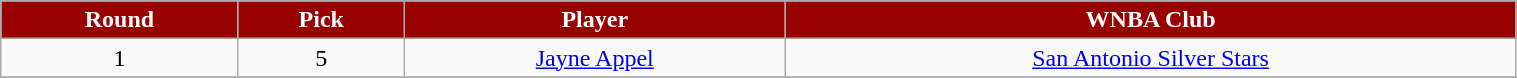<table class="wikitable" width="80%">
<tr align="center"  style="background:#990000;color:#FFFFFF;">
<td><strong>Round</strong></td>
<td><strong>Pick</strong></td>
<td><strong>Player</strong></td>
<td><strong>WNBA Club</strong></td>
</tr>
<tr align="center" bgcolor="">
<td>1</td>
<td>5</td>
<td><a href='#'>Jayne Appel</a></td>
<td><a href='#'>San Antonio Silver Stars</a></td>
</tr>
<tr align="center" bgcolor="">
</tr>
</table>
